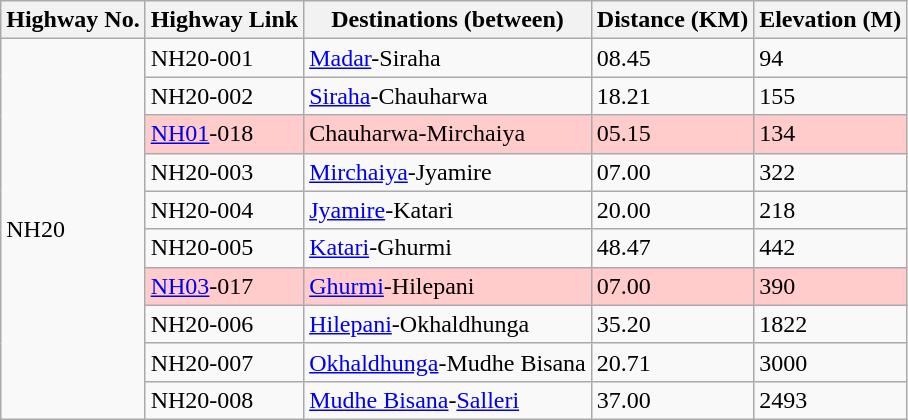<table class="wikitable">
<tr>
<th>Highway No.</th>
<th>Highway Link</th>
<th>Destinations (between)</th>
<th>Distance (KM)</th>
<th>Elevation (M)</th>
</tr>
<tr>
<td rowspan =10>NH20</td>
<td>NH20-001</td>
<td><a href='#'>Madar</a>-Siraha</td>
<td>08.45</td>
<td>94</td>
</tr>
<tr>
<td>NH20-002</td>
<td><a href='#'>Siraha</a>-Chauharwa</td>
<td>18.21</td>
<td>155</td>
</tr>
<tr style="background-color:#FFCCCB">
<td><a href='#'>NH01</a>-018</td>
<td>Chauharwa-Mirchaiya</td>
<td>05.15</td>
<td>134</td>
</tr>
<tr>
<td>NH20-003</td>
<td><a href='#'>Mirchaiya</a>-Jyamire</td>
<td>07.00</td>
<td>322</td>
</tr>
<tr>
<td>NH20-004</td>
<td><a href='#'>Jyamire</a>-Katari</td>
<td>20.00</td>
<td>218</td>
</tr>
<tr>
<td>NH20-005</td>
<td><a href='#'>Katari</a>-Ghurmi</td>
<td>48.47</td>
<td>442</td>
</tr>
<tr style="background-color:#FFCCCB">
<td><a href='#'>NH03</a>-017</td>
<td><a href='#'>Ghurmi</a>-Hilepani</td>
<td>07.00</td>
<td>390</td>
</tr>
<tr>
<td>NH20-006</td>
<td><a href='#'>Hilepani</a>-Okhaldhunga</td>
<td>35.20</td>
<td>1822</td>
</tr>
<tr>
<td>NH20-007</td>
<td><a href='#'>Okhaldhunga</a>-Mudhe Bisana</td>
<td>20.71</td>
<td>3000</td>
</tr>
<tr>
<td>NH20-008</td>
<td><a href='#'>Mudhe Bisana</a>-<a href='#'>Salleri</a></td>
<td>37.00</td>
<td>2493</td>
</tr>
</table>
